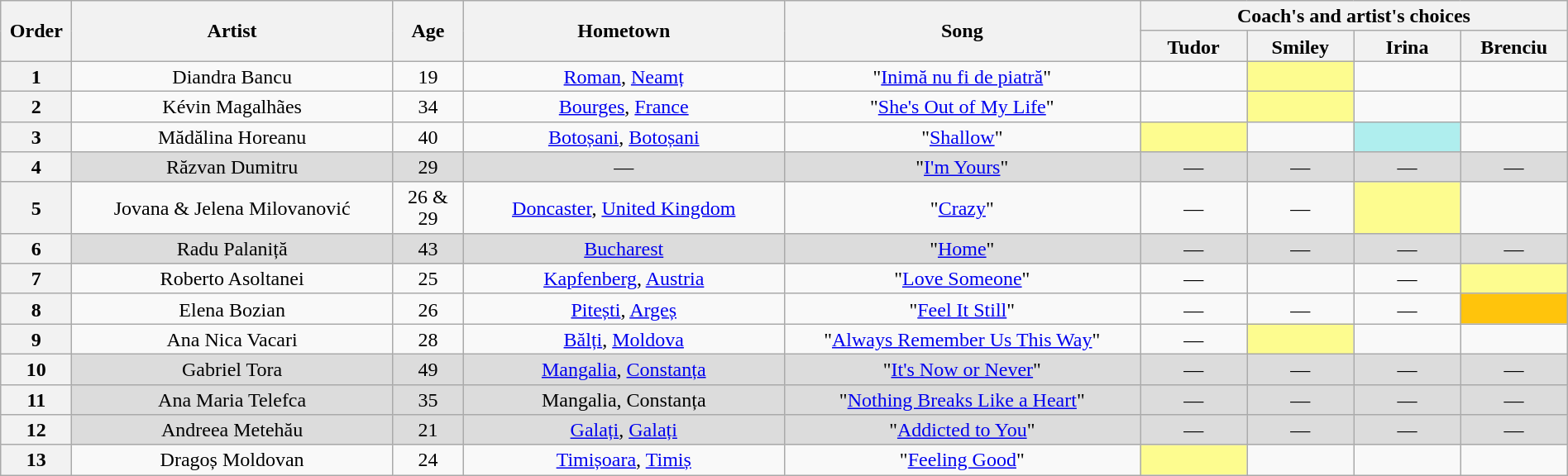<table class="wikitable" style="text-align:center; line-height:17px; width:100%;">
<tr>
<th scope="col" rowspan="2" style="width:04%;">Order</th>
<th scope="col" rowspan="2" style="width:18%;">Artist</th>
<th scope="col" rowspan="2" style="width:04%;">Age</th>
<th scope="col" rowspan="2" style="width:18%;">Hometown</th>
<th scope="col" rowspan="2" style="width:20%;">Song</th>
<th scope="col" colspan="4" style="width:24%;">Coach's and artist's choices</th>
</tr>
<tr>
<th style="width:06%;">Tudor</th>
<th style="width:06%;">Smiley</th>
<th style="width:06%;">Irina</th>
<th style="width:06%;">Brenciu</th>
</tr>
<tr>
<th>1</th>
<td>Diandra Bancu</td>
<td>19</td>
<td><a href='#'>Roman</a>, <a href='#'>Neamț</a></td>
<td>"<a href='#'>Inimă nu fi de piatră</a>"</td>
<td></td>
<td style="background:#FDFC8F;"></td>
<td></td>
<td></td>
</tr>
<tr>
<th>2</th>
<td>Kévin Magalhães</td>
<td>34</td>
<td><a href='#'>Bourges</a>, <a href='#'>France</a></td>
<td>"<a href='#'>She's Out of My Life</a>"</td>
<td></td>
<td style="background:#FDFC8F;"></td>
<td></td>
<td></td>
</tr>
<tr>
<th>3</th>
<td>Mădălina Horeanu</td>
<td>40</td>
<td><a href='#'>Botoșani</a>, <a href='#'>Botoșani</a></td>
<td>"<a href='#'>Shallow</a>"</td>
<td style="background:#FDFC8F;"></td>
<td></td>
<td bgcolor="#afeeee"><strong></strong></td>
<td></td>
</tr>
<tr style="background:#DCDCDC;">
<th>4</th>
<td>Răzvan Dumitru</td>
<td>29</td>
<td>—</td>
<td>"<a href='#'>I'm Yours</a>"</td>
<td>—</td>
<td>—</td>
<td>—</td>
<td>—</td>
</tr>
<tr>
<th>5</th>
<td>Jovana & Jelena Milovanović</td>
<td>26 & 29</td>
<td><a href='#'>Doncaster</a>, <a href='#'>United Kingdom</a></td>
<td>"<a href='#'>Crazy</a>"</td>
<td>—</td>
<td>—</td>
<td style="background:#FDFC8F;"></td>
<td></td>
</tr>
<tr style="background:#DCDCDC;">
<th>6</th>
<td>Radu Palaniță</td>
<td>43</td>
<td><a href='#'>Bucharest</a></td>
<td>"<a href='#'>Home</a>"</td>
<td>—</td>
<td>—</td>
<td>—</td>
<td>—</td>
</tr>
<tr>
<th>7</th>
<td>Roberto Asoltanei</td>
<td>25</td>
<td><a href='#'>Kapfenberg</a>, <a href='#'>Austria</a></td>
<td>"<a href='#'>Love Someone</a>"</td>
<td>—</td>
<td></td>
<td>—</td>
<td style="background:#FDFC8F;"></td>
</tr>
<tr>
<th>8</th>
<td>Elena Bozian</td>
<td>26</td>
<td><a href='#'>Pitești</a>, <a href='#'>Argeș</a></td>
<td>"<a href='#'>Feel It Still</a>"</td>
<td>—</td>
<td>—</td>
<td>—</td>
<td style="background:#FFC40C;"></td>
</tr>
<tr>
<th>9</th>
<td>Ana Nica Vacari</td>
<td>28</td>
<td><a href='#'>Bălți</a>, <a href='#'>Moldova</a></td>
<td>"<a href='#'>Always Remember Us This Way</a>"</td>
<td>—</td>
<td style="background:#FDFC8F;"></td>
<td></td>
<td></td>
</tr>
<tr style="background:#DCDCDC;">
<th>10</th>
<td>Gabriel Tora</td>
<td>49</td>
<td><a href='#'>Mangalia</a>, <a href='#'>Constanța</a></td>
<td>"<a href='#'>It's Now or Never</a>"</td>
<td>—</td>
<td>—</td>
<td>—</td>
<td>—</td>
</tr>
<tr style="background:#DCDCDC;">
<th>11</th>
<td>Ana Maria Telefca</td>
<td>35</td>
<td>Mangalia, Constanța</td>
<td>"<a href='#'>Nothing Breaks Like a Heart</a>"</td>
<td>—</td>
<td>—</td>
<td>—</td>
<td>—</td>
</tr>
<tr style="background:#DCDCDC;">
<th>12</th>
<td>Andreea Metehău</td>
<td>21</td>
<td><a href='#'>Galați</a>, <a href='#'>Galați</a></td>
<td>"<a href='#'>Addicted to You</a>"</td>
<td>—</td>
<td>—</td>
<td>—</td>
<td>—</td>
</tr>
<tr>
<th>13</th>
<td>Dragoș Moldovan</td>
<td>24</td>
<td><a href='#'>Timișoara</a>, <a href='#'>Timiș</a></td>
<td>"<a href='#'>Feeling Good</a>"</td>
<td style="background:#FDFC8F;"></td>
<td></td>
<td></td>
<td></td>
</tr>
</table>
